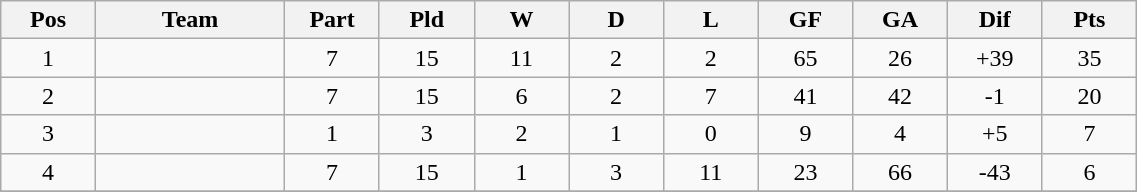<table class="wikitable sortable" width=60% style="text-align:center">
<tr>
<th width=5%>Pos</th>
<th width=10%>Team</th>
<th width=5%>Part</th>
<th width=5%>Pld</th>
<th width=5%>W</th>
<th width=5%>D</th>
<th width=5%>L</th>
<th width=5%>GF</th>
<th width=5%>GA</th>
<th width=5%>Dif</th>
<th width=5%>Pts</th>
</tr>
<tr>
<td>1</td>
<td style="text-align:left;"></td>
<td>7</td>
<td>15</td>
<td>11</td>
<td>2</td>
<td>2</td>
<td>65</td>
<td>26</td>
<td>+39</td>
<td>35</td>
</tr>
<tr>
<td>2</td>
<td style="text-align:left;"></td>
<td>7</td>
<td>15</td>
<td>6</td>
<td>2</td>
<td>7</td>
<td>41</td>
<td>42</td>
<td>-1</td>
<td>20</td>
</tr>
<tr>
<td>3</td>
<td style="text-align:left;"></td>
<td>1</td>
<td>3</td>
<td>2</td>
<td>1</td>
<td>0</td>
<td>9</td>
<td>4</td>
<td>+5</td>
<td>7</td>
</tr>
<tr>
<td>4</td>
<td style="text-align:left;"></td>
<td>7</td>
<td>15</td>
<td>1</td>
<td>3</td>
<td>11</td>
<td>23</td>
<td>66</td>
<td>-43</td>
<td>6</td>
</tr>
<tr>
</tr>
</table>
